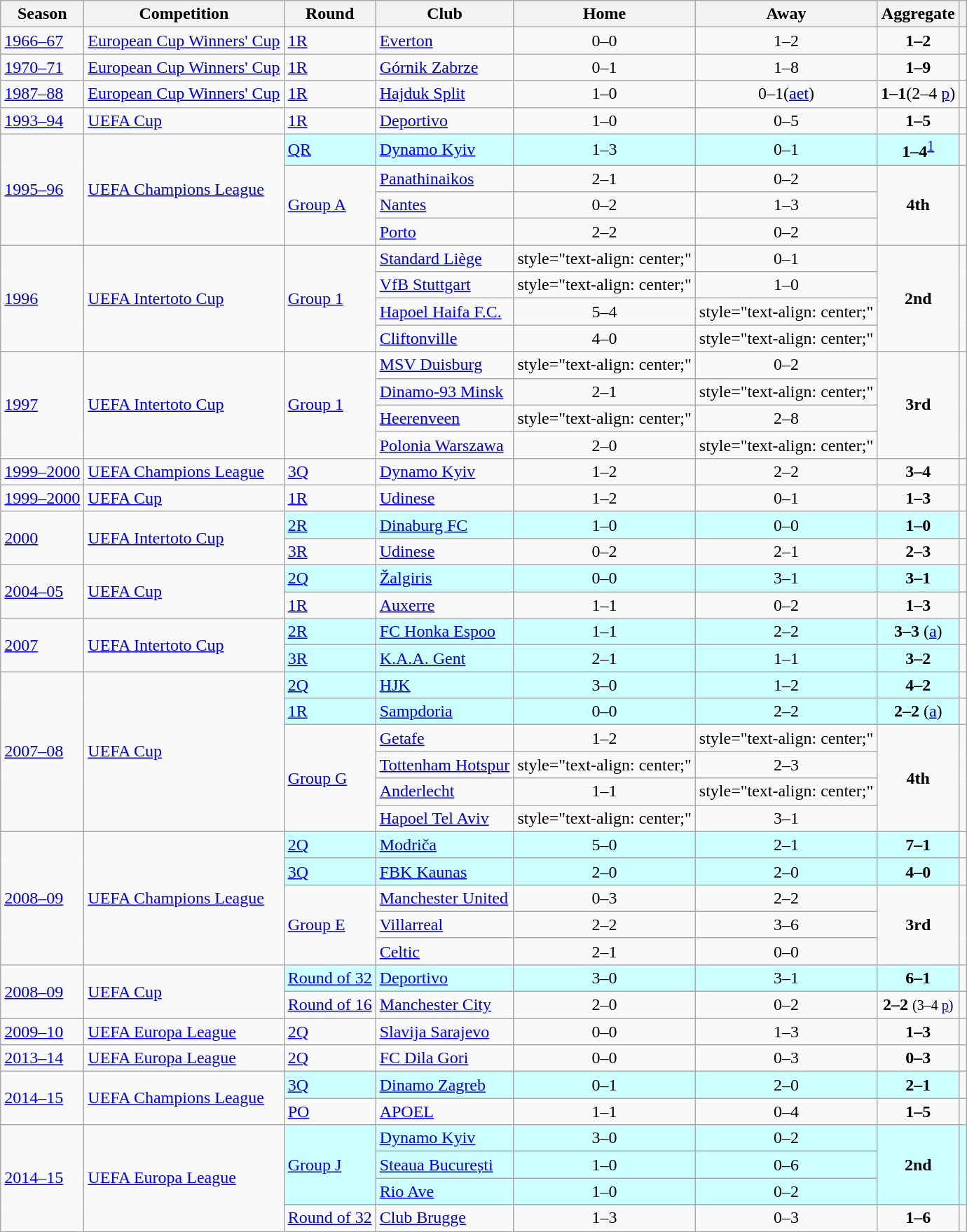<table class="wikitable" style="text-align: left;">
<tr>
<th>Season</th>
<th>Competition</th>
<th>Round</th>
<th>Club</th>
<th>Home</th>
<th>Away</th>
<th>Aggregate</th>
<th></th>
</tr>
<tr>
<td><a href='#'>1966–67</a></td>
<td><a href='#'>European Cup Winners' Cup</a></td>
<td><a href='#'>1R</a></td>
<td> <a href='#'>Everton</a></td>
<td style="text-align: center;">0–0</td>
<td style="text-align: center;">1–2</td>
<td style="text-align: center;"><strong>1–2</strong></td>
<td></td>
</tr>
<tr>
<td><a href='#'>1970–71</a></td>
<td><a href='#'>European Cup Winners' Cup</a></td>
<td><a href='#'>1R</a></td>
<td> <a href='#'>Górnik Zabrze</a></td>
<td style="text-align: center;">0–1</td>
<td style="text-align: center;">1–8</td>
<td style="text-align: center;"><strong>1–9</strong></td>
<td></td>
</tr>
<tr>
<td><a href='#'>1987–88</a></td>
<td><a href='#'>European Cup Winners' Cup</a></td>
<td><a href='#'>1R</a></td>
<td> <a href='#'>Hajduk Split</a></td>
<td style="text-align: center;">1–0</td>
<td style="text-align: center;">0–1(<a href='#'>aet</a>)</td>
<td style="text-align: center;"><strong>1–1</strong>(2–4 <a href='#'>p</a>)</td>
<td></td>
</tr>
<tr>
<td><a href='#'>1993–94</a></td>
<td><a href='#'>UEFA Cup</a></td>
<td><a href='#'>1R</a></td>
<td> <a href='#'>Deportivo</a></td>
<td style="text-align: center;">1–0</td>
<td style="text-align: center;">0–5</td>
<td style="text-align: center;"><strong>1–5</strong></td>
<td></td>
</tr>
<tr>
<td rowspan="4"><a href='#'>1995–96</a></td>
<td rowspan="4"><a href='#'>UEFA Champions League</a></td>
<td style="background-color:#CFF"><a href='#'>QR</a></td>
<td style="background-color:#CFF"> <a href='#'>Dynamo Kyiv</a></td>
<td style="background-color:#CFF" align="center">1–3</td>
<td style="background-color:#CFF" align="center">0–1</td>
<td style="background-color:#CFF" align="center"><strong>1–4</strong><sup><a href='#'>1</a></sup></td>
<td></td>
</tr>
<tr>
<td rowspan="3"><a href='#'>Group A</a></td>
<td> <a href='#'>Panathinaikos</a></td>
<td style="text-align: center;">2–1</td>
<td style="text-align: center;">0–2</td>
<td rowspan=3 style="text-align: center;"><strong>4th</strong></td>
<td rowspan="3"></td>
</tr>
<tr>
<td> <a href='#'>Nantes</a></td>
<td style="text-align: center;">0–2</td>
<td style="text-align: center;">1–3</td>
</tr>
<tr>
<td> <a href='#'>Porto</a></td>
<td style="text-align: center;">2–2</td>
<td style="text-align: center;">0–2</td>
</tr>
<tr>
<td rowspan="4"><a href='#'>1996</a></td>
<td rowspan="4"><a href='#'>UEFA Intertoto Cup</a></td>
<td rowspan="4"><a href='#'>Group 1</a></td>
<td> <a href='#'>Standard Liège</a></td>
<td>style="text-align: center;" </td>
<td style="text-align: center;">0–1</td>
<td rowspan=4 style="text-align: center;"><strong>2nd</strong></td>
<td rowspan="4"></td>
</tr>
<tr>
<td> <a href='#'>VfB Stuttgart</a></td>
<td>style="text-align: center;" </td>
<td style="text-align: center;">1–0</td>
</tr>
<tr>
<td> <a href='#'>Hapoel Haifa F.C.</a></td>
<td style="text-align: center;">5–4</td>
<td>style="text-align: center;" </td>
</tr>
<tr>
<td> <a href='#'>Cliftonville</a></td>
<td style="text-align: center;">4–0</td>
<td>style="text-align: center;" </td>
</tr>
<tr>
<td rowspan="4"><a href='#'>1997</a></td>
<td rowspan="4"><a href='#'>UEFA Intertoto Cup</a></td>
<td rowspan="4"><a href='#'>Group 1</a></td>
<td> <a href='#'>MSV Duisburg</a></td>
<td>style="text-align: center;" </td>
<td style="text-align: center;">0–2</td>
<td rowspan=4 style="text-align: center;"><strong>3rd</strong></td>
<td rowspan="4"></td>
</tr>
<tr>
<td> <a href='#'>Dinamo-93 Minsk</a></td>
<td style="text-align: center;">2–1</td>
<td>style="text-align: center;" </td>
</tr>
<tr>
<td> <a href='#'>Heerenveen</a></td>
<td>style="text-align: center;" </td>
<td style="text-align: center;">2–8</td>
</tr>
<tr>
<td> <a href='#'>Polonia Warszawa</a></td>
<td style="text-align: center;">2–0</td>
<td>style="text-align: center;" </td>
</tr>
<tr>
<td><a href='#'>1999–2000</a></td>
<td><a href='#'>UEFA Champions League</a></td>
<td><a href='#'>3Q</a></td>
<td> <a href='#'>Dynamo Kyiv</a></td>
<td style="text-align: center;">1–2</td>
<td style="text-align: center;">2–2</td>
<td style="text-align: center;"><strong>3–4</strong></td>
<td></td>
</tr>
<tr>
<td><a href='#'>1999–2000</a></td>
<td><a href='#'>UEFA Cup</a></td>
<td><a href='#'>1R</a></td>
<td> <a href='#'>Udinese</a></td>
<td style="text-align: center;">1–2</td>
<td style="text-align: center;">0–1</td>
<td style="text-align: center;"><strong>1–3</strong></td>
<td></td>
</tr>
<tr>
<td rowspan="2"><a href='#'>2000</a></td>
<td rowspan="2"><a href='#'>UEFA Intertoto Cup</a></td>
<td style="background-color:#CFF"><a href='#'>2R</a></td>
<td style="background-color:#CFF"> <a href='#'>Dinaburg FC</a></td>
<td style="background-color:#CFF" align="center">1–0</td>
<td style="background-color:#CFF" align="center">0–0</td>
<td style="background-color:#CFF" align="center"><strong>1–0</strong></td>
<td></td>
</tr>
<tr>
<td><a href='#'>3R</a></td>
<td> <a href='#'>Udinese</a></td>
<td align="center">0–2</td>
<td align="center">2–1</td>
<td align="center"><strong>2–3</strong></td>
<td></td>
</tr>
<tr>
<td rowspan="2"><a href='#'>2004–05</a></td>
<td rowspan="2"><a href='#'>UEFA Cup</a></td>
<td style="background-color:#CFF"><a href='#'>2Q</a></td>
<td style="background-color:#CFF"> <a href='#'>Žalgiris</a></td>
<td style="background-color:#CFF" align="center">0–0</td>
<td style="background-color:#CFF" align="center">3–1</td>
<td style="background-color:#CFF" align="center"><strong>3–1</strong></td>
<td></td>
</tr>
<tr>
<td><a href='#'>1R</a></td>
<td> <a href='#'>Auxerre</a></td>
<td style="text-align: center;">1–1</td>
<td style="text-align: center;">0–2</td>
<td style="text-align: center;"><strong>1–3</strong></td>
<td></td>
</tr>
<tr>
<td rowspan="2"><a href='#'>2007</a></td>
<td rowspan="2"><a href='#'>UEFA Intertoto Cup</a></td>
<td style="background-color:#CFF"><a href='#'>2R</a></td>
<td style="background-color:#CFF"> <a href='#'>FC Honka Espoo</a></td>
<td style="background-color:#CFF" align="center">1–1</td>
<td style="background-color:#CFF" align="center">2–2</td>
<td style="background-color:#CFF" align="center"><strong>3–3</strong> (<a href='#'>a</a>)</td>
<td></td>
</tr>
<tr>
<td style="background-color:#CFF"><a href='#'>3R</a></td>
<td style="background-color:#CFF"> <a href='#'>K.A.A. Gent</a></td>
<td style="background-color:#CFF" align="center">2–1</td>
<td style="background-color:#CFF" align="center">1–1</td>
<td style="background-color:#CFF" align="center"><strong>3–2</strong></td>
<td></td>
</tr>
<tr>
<td rowspan="6"><a href='#'>2007–08</a></td>
<td rowspan="6"><a href='#'>UEFA Cup</a></td>
<td style="background-color:#CFF"><a href='#'>2Q</a></td>
<td style="background-color:#CFF"> <a href='#'>HJK</a></td>
<td style="background-color:#CFF" align="center">3–0</td>
<td style="background-color:#CFF" align="center">1–2</td>
<td style="background-color:#CFF" align="center"><strong>4–2</strong></td>
<td></td>
</tr>
<tr>
<td style="background-color:#CFF"><a href='#'>1R</a></td>
<td style="background-color:#CFF"> <a href='#'>Sampdoria</a></td>
<td style="background-color:#CFF" align="center">0–0</td>
<td style="background-color:#CFF" align="center">2–2</td>
<td style="background-color:#CFF" align="center"><strong>2–2</strong> (<a href='#'>a</a>)</td>
<td></td>
</tr>
<tr>
<td rowspan="4"><a href='#'>Group G</a></td>
<td> <a href='#'>Getafe</a></td>
<td style="text-align: center;">1–2</td>
<td>style="text-align: center;" </td>
<td rowspan=4 style="text-align: center;"><strong>4th</strong></td>
<td rowspan="4"></td>
</tr>
<tr>
<td> <a href='#'>Tottenham Hotspur</a></td>
<td>style="text-align: center;" </td>
<td style="text-align: center;">2–3</td>
</tr>
<tr>
<td> <a href='#'>Anderlecht</a></td>
<td style="text-align: center;">1–1</td>
<td>style="text-align: center;" </td>
</tr>
<tr>
<td> <a href='#'>Hapoel Tel Aviv</a></td>
<td>style="text-align: center;" </td>
<td style="text-align: center;">3–1</td>
</tr>
<tr>
<td rowspan="5"><a href='#'>2008–09</a></td>
<td rowspan="5"><a href='#'>UEFA Champions League</a></td>
<td style="background-color:#CFF"><a href='#'>2Q</a></td>
<td style="background-color:#CFF"> <a href='#'>Modriča</a></td>
<td style="background-color:#CFF" align="center">5–0</td>
<td style="background-color:#CFF" align="center">2–1</td>
<td style="background-color:#CFF" align="center"><strong>7–1</strong></td>
<td></td>
</tr>
<tr>
<td style="background-color:#CFF"><a href='#'>3Q</a></td>
<td style="background-color:#CFF"> <a href='#'>FBK Kaunas</a></td>
<td style="background-color:#CFF" align="center">2–0</td>
<td style="background-color:#CFF" align="center">2–0</td>
<td style="background-color:#CFF" align="center"><strong>4–0</strong></td>
<td></td>
</tr>
<tr>
<td rowspan="3"><a href='#'>Group E</a></td>
<td> <a href='#'>Manchester United</a></td>
<td style="text-align: center;">0–3</td>
<td style="text-align: center;">2–2</td>
<td rowspan=3 style="text-align: center;"><strong>3rd</strong></td>
<td rowspan="3"></td>
</tr>
<tr>
<td> <a href='#'>Villarreal</a></td>
<td style="text-align: center;">2–2</td>
<td style="text-align: center;">3–6</td>
</tr>
<tr>
<td> <a href='#'>Celtic</a></td>
<td style="text-align: center;">2–1</td>
<td style="text-align: center;">0–0</td>
</tr>
<tr>
<td rowspan="2"><a href='#'>2008–09</a></td>
<td rowspan="2"><a href='#'>UEFA Cup</a></td>
<td style="background-color:#CFF"><a href='#'>Round of 32</a></td>
<td style="background-color:#CFF"> <a href='#'>Deportivo</a></td>
<td style="background-color:#CFF" align="center">3–0</td>
<td style="background-color:#CFF" align="center">3–1</td>
<td style="background-color:#CFF" align="center"><strong>6–1</strong></td>
<td></td>
</tr>
<tr>
<td><a href='#'>Round of 16</a></td>
<td> <a href='#'>Manchester City</a></td>
<td style="text-align: center;">2–0 <small></small></td>
<td style="text-align: center;">0–2</td>
<td style="text-align: center;"><strong>2–2</strong> <small>(3–4 <a href='#'>p</a>)</small></td>
<td></td>
</tr>
<tr>
<td><a href='#'>2009–10</a></td>
<td><a href='#'>UEFA Europa League</a></td>
<td><a href='#'>2Q</a></td>
<td> <a href='#'>Slavija Sarajevo</a></td>
<td style="text-align: center;">0–0</td>
<td style="text-align: center;">1–3</td>
<td style="text-align: center;"><strong>1–3</strong></td>
<td></td>
</tr>
<tr>
<td><a href='#'>2013–14</a></td>
<td><a href='#'>UEFA Europa League</a></td>
<td><a href='#'>2Q</a></td>
<td> <a href='#'>FC Dila Gori</a></td>
<td style="text-align: center;">0–0</td>
<td style="text-align: center;">0–3</td>
<td style="text-align: center;"><strong>0–3</strong></td>
<td></td>
</tr>
<tr>
<td rowspan="2"><a href='#'>2014–15</a></td>
<td rowspan="2"><a href='#'>UEFA Champions League</a></td>
<td style="background-color:#CFF"><a href='#'>3Q</a></td>
<td style="background-color:#CFF"> <a href='#'>Dinamo Zagreb</a></td>
<td style="background-color:#CFF" align="center">0–1</td>
<td style="background-color:#CFF" align="center">2–0</td>
<td style="background-color:#CFF" align="center"><strong>2–1</strong></td>
<td></td>
</tr>
<tr>
<td><a href='#'>PO</a></td>
<td> <a href='#'>APOEL</a></td>
<td style="text-align: center;">1–1</td>
<td style="text-align: center;">0–4</td>
<td style="text-align: center;"><strong>1–5</strong></td>
<td></td>
</tr>
<tr>
<td rowspan="4"><a href='#'>2014–15</a></td>
<td rowspan="4"><a href='#'>UEFA Europa League</a></td>
<td rowspan=3 style="background-color:#CFF"><a href='#'>Group J</a></td>
<td style="background-color:#CFF"> <a href='#'>Dynamo Kyiv</a></td>
<td style="background-color:#CFF" align="center">3–0</td>
<td style="background-color:#CFF" align="center">0–2</td>
<td rowspan=3 style="background-color:#CFF" align="center"><strong>2nd</strong></td>
<td rowspan="3" style="background-color:#CFF" align="center"></td>
</tr>
<tr>
<td style="background-color:#CFF"> <a href='#'>Steaua București</a></td>
<td style="background-color:#CFF" align="center">1–0</td>
<td style="background-color:#CFF" align="center">0–6</td>
</tr>
<tr>
<td style="background-color:#CFF"> <a href='#'>Rio Ave</a></td>
<td style="background-color:#CFF" align="center">1–0</td>
<td style="background-color:#CFF" align="center">0–2</td>
</tr>
<tr>
<td><a href='#'>Round of 32</a></td>
<td> <a href='#'>Club Brugge</a></td>
<td style="text-align: center;">1–3</td>
<td style="text-align: center;">0–3</td>
<td style="text-align: center;"><strong>1–6</strong></td>
<td></td>
</tr>
</table>
